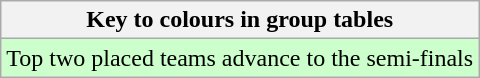<table class="wikitable">
<tr>
<th>Key to colours in group tables</th>
</tr>
<tr bgcolor=#ccffcc>
<td>Top two placed teams advance to the semi-finals</td>
</tr>
</table>
